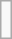<table class="wikitable" >
<tr>
<td><br></td>
</tr>
</table>
